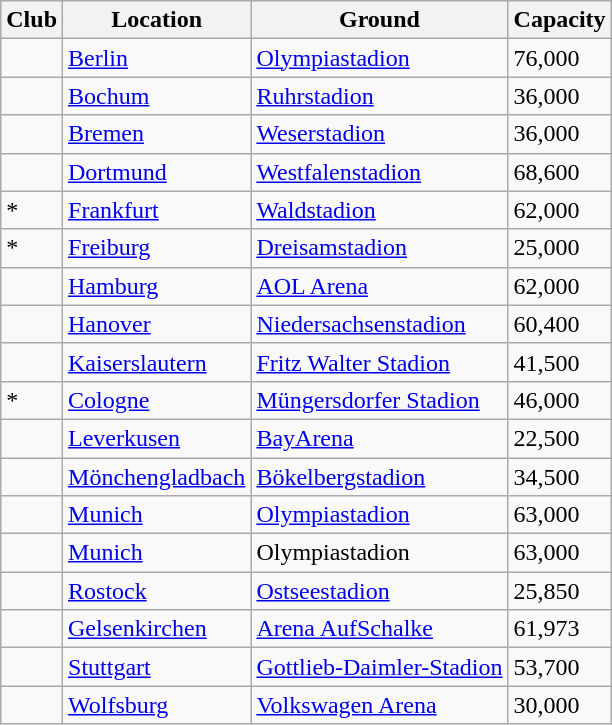<table class="wikitable sortable">
<tr>
<th>Club</th>
<th>Location</th>
<th>Ground</th>
<th>Capacity</th>
</tr>
<tr>
<td></td>
<td><a href='#'>Berlin</a></td>
<td><a href='#'>Olympiastadion</a></td>
<td>76,000</td>
</tr>
<tr>
<td></td>
<td><a href='#'>Bochum</a></td>
<td><a href='#'>Ruhrstadion</a></td>
<td>36,000</td>
</tr>
<tr>
<td></td>
<td><a href='#'>Bremen</a></td>
<td><a href='#'>Weserstadion</a></td>
<td>36,000</td>
</tr>
<tr>
<td></td>
<td><a href='#'>Dortmund</a></td>
<td><a href='#'>Westfalenstadion</a></td>
<td>68,600</td>
</tr>
<tr>
<td>*</td>
<td><a href='#'>Frankfurt</a></td>
<td><a href='#'>Waldstadion</a></td>
<td>62,000</td>
</tr>
<tr>
<td>*</td>
<td><a href='#'>Freiburg</a></td>
<td><a href='#'>Dreisamstadion</a></td>
<td>25,000</td>
</tr>
<tr>
<td></td>
<td><a href='#'>Hamburg</a></td>
<td><a href='#'>AOL Arena</a></td>
<td>62,000</td>
</tr>
<tr>
<td></td>
<td><a href='#'>Hanover</a></td>
<td><a href='#'>Niedersachsenstadion</a></td>
<td>60,400</td>
</tr>
<tr>
<td></td>
<td><a href='#'>Kaiserslautern</a></td>
<td><a href='#'>Fritz Walter Stadion</a></td>
<td>41,500</td>
</tr>
<tr>
<td>*</td>
<td><a href='#'>Cologne</a></td>
<td><a href='#'>Müngersdorfer Stadion</a></td>
<td>46,000</td>
</tr>
<tr>
<td></td>
<td><a href='#'>Leverkusen</a></td>
<td><a href='#'>BayArena</a></td>
<td>22,500</td>
</tr>
<tr>
<td></td>
<td><a href='#'>Mönchengladbach</a></td>
<td><a href='#'>Bökelbergstadion</a></td>
<td>34,500</td>
</tr>
<tr>
<td></td>
<td><a href='#'>Munich</a></td>
<td><a href='#'>Olympiastadion</a></td>
<td>63,000</td>
</tr>
<tr>
<td></td>
<td><a href='#'>Munich</a></td>
<td>Olympiastadion</td>
<td>63,000</td>
</tr>
<tr>
<td></td>
<td><a href='#'>Rostock</a></td>
<td><a href='#'>Ostseestadion</a></td>
<td>25,850</td>
</tr>
<tr>
<td></td>
<td><a href='#'>Gelsenkirchen</a></td>
<td><a href='#'>Arena AufSchalke</a></td>
<td>61,973</td>
</tr>
<tr>
<td></td>
<td><a href='#'>Stuttgart</a></td>
<td><a href='#'>Gottlieb-Daimler-Stadion</a></td>
<td>53,700</td>
</tr>
<tr>
<td></td>
<td><a href='#'>Wolfsburg</a></td>
<td><a href='#'>Volkswagen Arena</a></td>
<td>30,000</td>
</tr>
</table>
